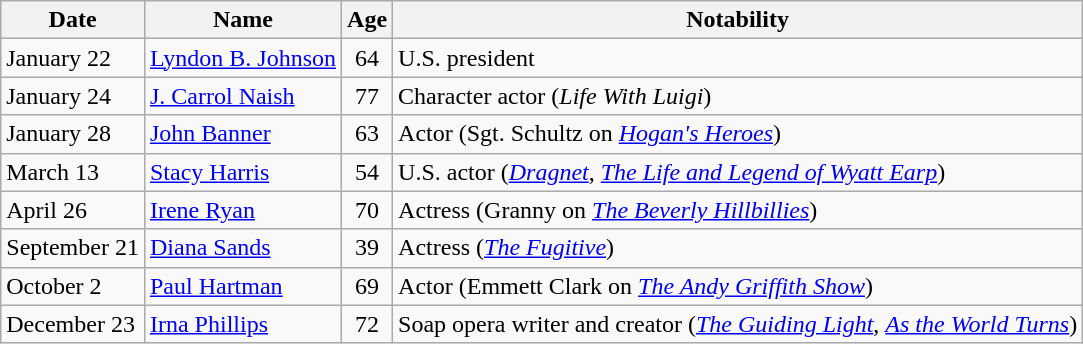<table class="wikitable">
<tr ">
<th>Date</th>
<th>Name</th>
<th>Age</th>
<th>Notability</th>
</tr>
<tr>
<td>January 22</td>
<td><a href='#'>Lyndon B. Johnson</a></td>
<td align="center">64</td>
<td>U.S. president</td>
</tr>
<tr>
<td>January 24</td>
<td><a href='#'>J. Carrol Naish</a></td>
<td align="center">77</td>
<td>Character actor (<em>Life With Luigi</em>)</td>
</tr>
<tr>
<td>January 28</td>
<td><a href='#'>John Banner</a></td>
<td align="center">63</td>
<td>Actor (Sgt. Schultz on <em><a href='#'>Hogan's Heroes</a></em>)</td>
</tr>
<tr>
<td>March 13</td>
<td><a href='#'>Stacy Harris</a></td>
<td align="center">54</td>
<td>U.S. actor (<em><a href='#'>Dragnet</a></em>, <em><a href='#'>The Life and Legend of Wyatt Earp</a></em>)</td>
</tr>
<tr>
<td>April 26</td>
<td><a href='#'>Irene Ryan</a></td>
<td align="center">70</td>
<td>Actress (Granny on <em><a href='#'>The Beverly Hillbillies</a></em>)</td>
</tr>
<tr>
<td>September 21</td>
<td><a href='#'>Diana Sands</a></td>
<td align="center">39</td>
<td>Actress (<em><a href='#'>The Fugitive</a></em>)</td>
</tr>
<tr>
<td>October 2</td>
<td><a href='#'>Paul Hartman</a></td>
<td align="center">69</td>
<td>Actor (Emmett Clark on <em><a href='#'>The Andy Griffith Show</a></em>)</td>
</tr>
<tr>
<td>December 23</td>
<td><a href='#'>Irna Phillips</a></td>
<td align="center">72</td>
<td>Soap opera writer and creator (<em><a href='#'>The Guiding Light</a></em>, <em><a href='#'>As the World Turns</a></em>)</td>
</tr>
</table>
